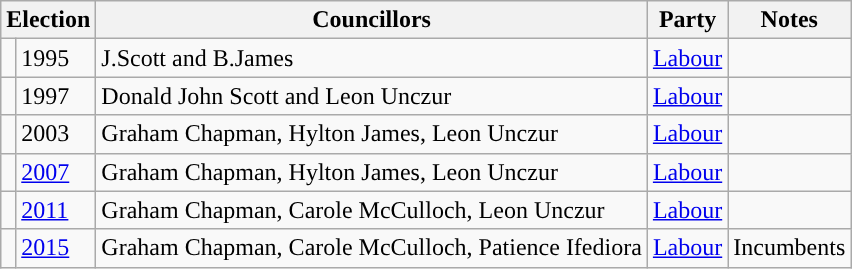<table class="wikitable">
<tr>
<th colspan="2">Election</th>
<th>Councillors</th>
<th>Party</th>
<th>Notes</th>
</tr>
<tr>
<td style="background-color: "></td>
<td>1995</td>
<td>J.Scott and B.James</td>
<td><a href='#'>Labour</a></td>
<td></td>
</tr>
<tr>
<td style="background-color: "></td>
<td>1997</td>
<td>Donald John Scott and Leon Unczur</td>
<td><a href='#'>Labour</a></td>
<td></td>
</tr>
<tr>
<td style="background-color: "></td>
<td>2003</td>
<td>Graham Chapman, Hylton James, Leon Unczur</td>
<td><a href='#'>Labour</a></td>
<td></td>
</tr>
<tr>
<td style="background-color: "></td>
<td><a href='#'>2007</a></td>
<td>Graham Chapman, Hylton James, Leon Unczur</td>
<td><a href='#'>Labour</a></td>
<td></td>
</tr>
<tr>
<td style="background-color: "></td>
<td><a href='#'>2011</a></td>
<td>Graham Chapman, Carole McCulloch, Leon Unczur</td>
<td><a href='#'>Labour</a></td>
<td></td>
</tr>
<tr>
<td style="background-color: "></td>
<td><a href='#'>2015</a></td>
<td>Graham Chapman, Carole McCulloch, Patience Ifediora</td>
<td><a href='#'>Labour</a></td>
<td>Incumbents</td>
</tr>
</table>
